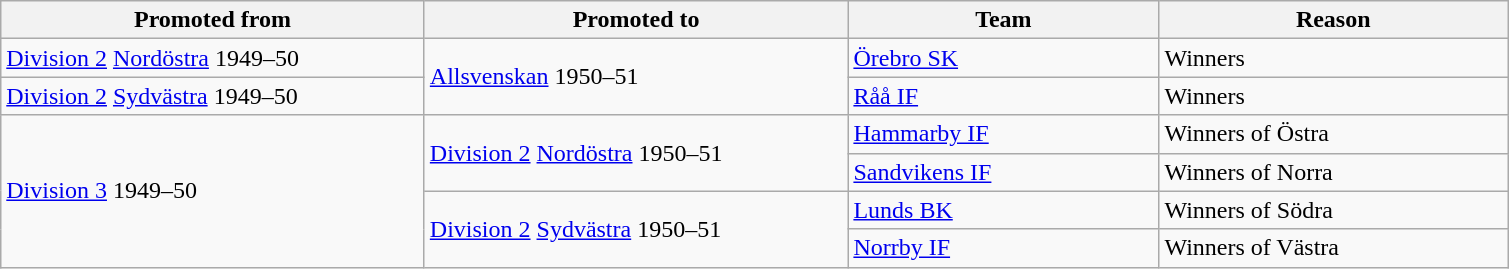<table class="wikitable" style="text-align: left;">
<tr>
<th style="width: 275px;">Promoted from</th>
<th style="width: 275px;">Promoted to</th>
<th style="width: 200px;">Team</th>
<th style="width: 225px;">Reason</th>
</tr>
<tr>
<td><a href='#'>Division 2</a> <a href='#'>Nordöstra</a> 1949–50</td>
<td rowspan=2><a href='#'>Allsvenskan</a> 1950–51</td>
<td><a href='#'>Örebro SK</a></td>
<td>Winners</td>
</tr>
<tr>
<td><a href='#'>Division 2</a> <a href='#'>Sydvästra</a> 1949–50</td>
<td><a href='#'>Råå IF</a></td>
<td>Winners</td>
</tr>
<tr>
<td rowspan=4><a href='#'>Division 3</a> 1949–50</td>
<td rowspan=2><a href='#'>Division 2</a> <a href='#'>Nordöstra</a> 1950–51</td>
<td><a href='#'>Hammarby IF</a></td>
<td>Winners of Östra</td>
</tr>
<tr>
<td><a href='#'>Sandvikens IF</a></td>
<td>Winners of Norra</td>
</tr>
<tr>
<td rowspan=2><a href='#'>Division 2</a> <a href='#'>Sydvästra</a> 1950–51</td>
<td><a href='#'>Lunds BK</a></td>
<td>Winners of Södra</td>
</tr>
<tr>
<td><a href='#'>Norrby IF</a></td>
<td>Winners of Västra</td>
</tr>
</table>
